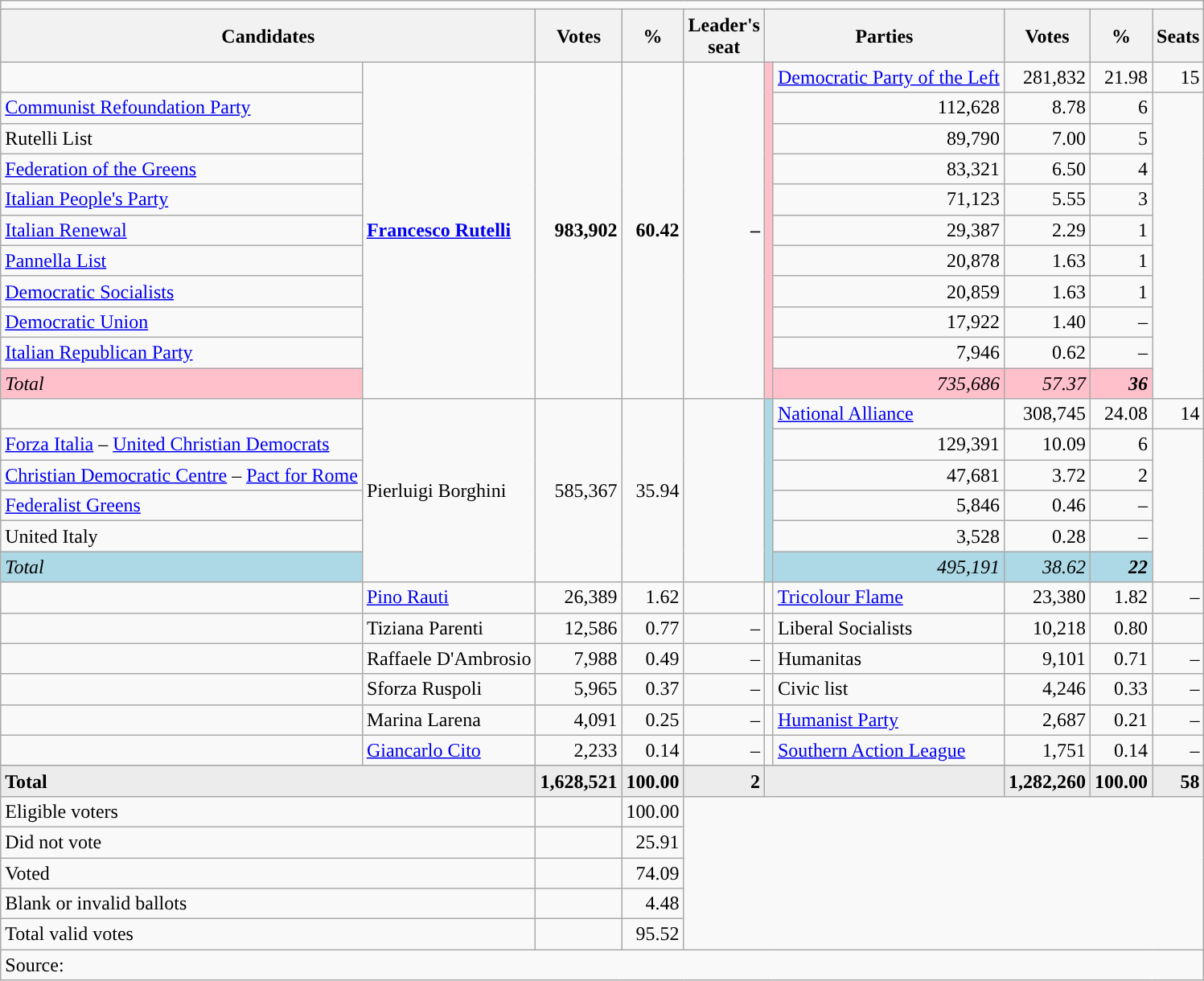<table class="wikitable" style="text-align:left">
<tr>
<td colspan="10"></td>
</tr>
<tr>
<th colspan=2>Candidates</th>
<th>Votes</th>
<th>%</th>
<th>Leader's<br>seat</th>
<th colspan=2>Parties</th>
<th>Votes</th>
<th>%</th>
<th>Seats</th>
</tr>
<tr>
<td></td>
<td rowspan=11><strong><a href='#'>Francesco Rutelli</a></strong></td>
<td rowspan=11 align=right><strong>983,902</strong></td>
<td rowspan=11 align=right><strong>60.42</strong></td>
<td rowspan=11 align=right><strong>–</strong></td>
<td rowspan=11 bgcolor="pink"></td>
<td><a href='#'>Democratic Party of the Left</a></td>
<td align=right>281,832</td>
<td align=right>21.98</td>
<td align=right>15</td>
</tr>
<tr>
<td><a href='#'>Communist Refoundation Party</a></td>
<td align=right>112,628</td>
<td align=right>8.78</td>
<td align=right>6</td>
</tr>
<tr>
<td>Rutelli List</td>
<td align=right>89,790</td>
<td align=right>7.00</td>
<td align=right>5</td>
</tr>
<tr>
<td><a href='#'>Federation of the Greens</a></td>
<td align=right>83,321</td>
<td align=right>6.50</td>
<td align=right>4</td>
</tr>
<tr>
<td><a href='#'>Italian People's Party</a></td>
<td align=right>71,123</td>
<td align=right>5.55</td>
<td align=right>3</td>
</tr>
<tr>
<td><a href='#'>Italian Renewal</a></td>
<td align=right>29,387</td>
<td align=right>2.29</td>
<td align=right>1</td>
</tr>
<tr>
<td><a href='#'>Pannella List</a></td>
<td align=right>20,878</td>
<td align=right>1.63</td>
<td align=right>1</td>
</tr>
<tr>
<td><a href='#'>Democratic Socialists</a></td>
<td align=right>20,859</td>
<td align=right>1.63</td>
<td align=right>1</td>
</tr>
<tr>
<td><a href='#'>Democratic Union</a></td>
<td align=right>17,922</td>
<td align=right>1.40</td>
<td align=right>–</td>
</tr>
<tr>
<td><a href='#'>Italian Republican Party</a></td>
<td align=right>7,946</td>
<td align=right>0.62</td>
<td align=right>–</td>
</tr>
<tr>
<td bgcolor="pink"><em>Total</em></td>
<td bgcolor="pink" align=right><em>735,686</em></td>
<td bgcolor="pink" align=right><em>57.37</em></td>
<td bgcolor="pink" align=right><strong><em>36</em></strong></td>
</tr>
<tr>
<td></td>
<td rowspan=6>Pierluigi Borghini</td>
<td rowspan=6 align=right>585,367</td>
<td rowspan=6 align=right>35.94</td>
<td rowspan=6 align=right></td>
<td rowspan=6 bgcolor="lightblue"></td>
<td><a href='#'>National Alliance</a></td>
<td align=right>308,745</td>
<td align=right>24.08</td>
<td align=right>14</td>
</tr>
<tr>
<td><a href='#'>Forza Italia</a> – <a href='#'>United Christian Democrats</a></td>
<td align=right>129,391</td>
<td align=right>10.09</td>
<td align=right>6</td>
</tr>
<tr>
<td><a href='#'>Christian Democratic Centre</a> – <a href='#'>Pact for Rome</a></td>
<td align=right>47,681</td>
<td align=right>3.72</td>
<td align=right>2</td>
</tr>
<tr>
<td><a href='#'>Federalist Greens</a></td>
<td align=right>5,846</td>
<td align=right>0.46</td>
<td align=right>–</td>
</tr>
<tr>
<td>United Italy</td>
<td align=right>3,528</td>
<td align=right>0.28</td>
<td align=right>–</td>
</tr>
<tr>
<td bgcolor="lightblue"><em>Total</em></td>
<td bgcolor="lightblue" align=right><em>495,191</em></td>
<td bgcolor="lightblue" align=right><em>38.62</em></td>
<td bgcolor="lightblue" align=right><strong><em>22</em></strong></td>
</tr>
<tr>
<td></td>
<td><a href='#'>Pino Rauti</a></td>
<td align=right>26,389</td>
<td align=right>1.62</td>
<td align=right></td>
<td></td>
<td><a href='#'>Tricolour Flame</a></td>
<td align=right>23,380</td>
<td align=right>1.82</td>
<td align=right>–</td>
</tr>
<tr>
<td></td>
<td>Tiziana Parenti</td>
<td align=right>12,586</td>
<td align=right>0.77</td>
<td align=right>–</td>
<td></td>
<td>Liberal Socialists</td>
<td align=right>10,218</td>
<td align=right>0.80</td>
<td align=right></td>
</tr>
<tr>
<td></td>
<td>Raffaele D'Ambrosio</td>
<td align=right>7,988</td>
<td align=right>0.49</td>
<td align=right>–</td>
<td></td>
<td>Humanitas</td>
<td align=right>9,101</td>
<td align=right>0.71</td>
<td align=right>–</td>
</tr>
<tr>
<td></td>
<td>Sforza Ruspoli</td>
<td align=right>5,965</td>
<td align=right>0.37</td>
<td align=right>–</td>
<td></td>
<td>Civic list</td>
<td align=right>4,246</td>
<td align=right>0.33</td>
<td align=right>–</td>
</tr>
<tr>
<td></td>
<td>Marina Larena</td>
<td align=right>4,091</td>
<td align=right>0.25</td>
<td align=right>–</td>
<td></td>
<td><a href='#'>Humanist Party</a></td>
<td align=right>2,687</td>
<td align=right>0.21</td>
<td align=right>–</td>
</tr>
<tr>
<td></td>
<td><a href='#'>Giancarlo Cito</a></td>
<td align=right>2,233</td>
<td align=right>0.14</td>
<td align=right>–</td>
<td></td>
<td><a href='#'>Southern Action League</a></td>
<td align=right>1,751</td>
<td align=right>0.14</td>
<td align=right>–</td>
</tr>
<tr>
</tr>
<tr bgcolor=ececec>
<td colspan="2"><strong>Total</strong></td>
<td align=right><strong>1,628,521</strong></td>
<td align=right><strong>100.00</strong></td>
<td align=right><strong>2</strong></td>
<td align=right colspan=2></td>
<td align=right><strong>1,282,260</strong></td>
<td align=right><strong>100.00</strong></td>
<td align=right><strong>58</strong></td>
</tr>
<tr>
<td colspan=2>Eligible voters</td>
<td style="text-align: right"></td>
<td style="text-align: right">100.00</td>
<td rowspan=5 colspan=6></td>
</tr>
<tr>
<td colspan=2>Did not vote</td>
<td style="text-align: right"></td>
<td style="text-align: right">25.91</td>
</tr>
<tr>
<td colspan=2>Voted</td>
<td style="text-align: right"></td>
<td style="text-align: right">74.09</td>
</tr>
<tr>
<td colspan=2>Blank or invalid ballots</td>
<td style="text-align: right"></td>
<td style="text-align: right">4.48</td>
</tr>
<tr>
<td colspan=2>Total valid votes</td>
<td style="text-align: right"></td>
<td style="text-align: right">95.52</td>
</tr>
<tr>
<td style="text-align:left;" colspan="10">Source: </td>
</tr>
</table>
